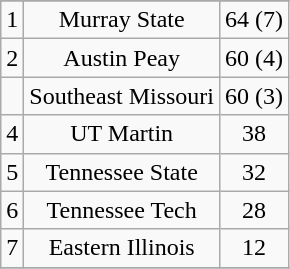<table class="wikitable">
<tr align="center">
</tr>
<tr align="center">
<td>1</td>
<td>Murray State</td>
<td>64 (7)</td>
</tr>
<tr align="center">
<td>2</td>
<td>Austin Peay</td>
<td>60 (4)</td>
</tr>
<tr align="center">
<td></td>
<td>Southeast Missouri</td>
<td>60 (3)</td>
</tr>
<tr align="center">
<td>4</td>
<td>UT Martin</td>
<td>38</td>
</tr>
<tr align="center">
<td>5</td>
<td>Tennessee State</td>
<td>32</td>
</tr>
<tr align="center">
<td>6</td>
<td>Tennessee Tech</td>
<td>28</td>
</tr>
<tr align="center">
<td>7</td>
<td>Eastern Illinois</td>
<td>12</td>
</tr>
<tr align="center">
</tr>
</table>
